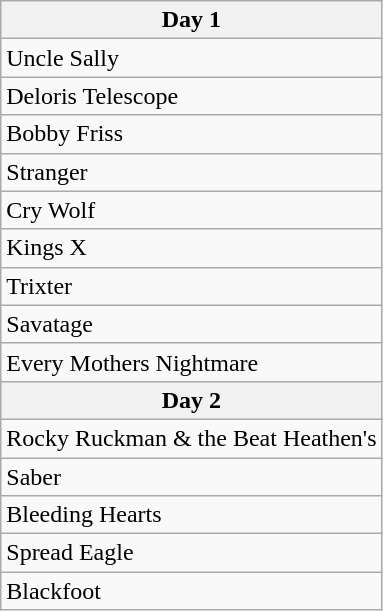<table class="wikitable">
<tr>
<th>Day 1</th>
</tr>
<tr>
<td>Uncle Sally</td>
</tr>
<tr>
<td>Deloris Telescope</td>
</tr>
<tr>
<td>Bobby Friss</td>
</tr>
<tr>
<td>Stranger</td>
</tr>
<tr>
<td>Cry Wolf</td>
</tr>
<tr>
<td>Kings X</td>
</tr>
<tr>
<td>Trixter</td>
</tr>
<tr>
<td>Savatage</td>
</tr>
<tr>
<td>Every Mothers Nightmare</td>
</tr>
<tr>
<th>Day 2</th>
</tr>
<tr>
<td>Rocky Ruckman & the Beat Heathen's</td>
</tr>
<tr>
<td>Saber</td>
</tr>
<tr>
<td>Bleeding Hearts</td>
</tr>
<tr>
<td>Spread Eagle</td>
</tr>
<tr>
<td>Blackfoot</td>
</tr>
</table>
